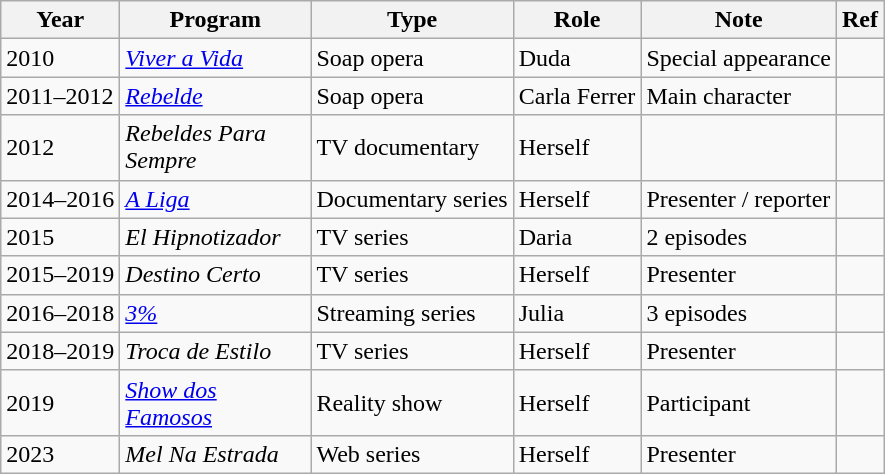<table class="wikitable sortable">
<tr>
<th>Year</th>
<th width="120">Program</th>
<th>Type</th>
<th>Role</th>
<th>Note</th>
<th>Ref</th>
</tr>
<tr>
<td>2010</td>
<td><em><a href='#'>Viver a Vida</a></em></td>
<td>Soap opera</td>
<td>Duda</td>
<td>Special appearance</td>
<td></td>
</tr>
<tr>
<td>2011–2012</td>
<td><em><a href='#'>Rebelde</a></em></td>
<td>Soap opera</td>
<td>Carla Ferrer</td>
<td>Main character</td>
<td></td>
</tr>
<tr>
<td>2012</td>
<td><em>Rebeldes Para Sempre</em></td>
<td>TV documentary</td>
<td>Herself</td>
<td></td>
<td></td>
</tr>
<tr>
<td>2014–2016</td>
<td><em><a href='#'>A Liga</a></em></td>
<td>Documentary series</td>
<td>Herself</td>
<td>Presenter / reporter</td>
<td></td>
</tr>
<tr>
<td>2015</td>
<td><em>El Hipnotizador</em></td>
<td>TV series</td>
<td>Daria</td>
<td>2 episodes</td>
<td></td>
</tr>
<tr>
<td>2015–2019</td>
<td><em>Destino Certo</em></td>
<td>TV series</td>
<td>Herself</td>
<td>Presenter</td>
<td></td>
</tr>
<tr>
<td>2016–2018</td>
<td><em><a href='#'>3%</a></em></td>
<td>Streaming series</td>
<td>Julia</td>
<td>3 episodes</td>
<td></td>
</tr>
<tr>
<td>2018–2019</td>
<td><em>Troca de Estilo</em></td>
<td>TV series</td>
<td>Herself</td>
<td>Presenter</td>
<td></td>
</tr>
<tr>
<td>2019</td>
<td><em><a href='#'>Show dos Famosos</a></em></td>
<td>Reality show</td>
<td>Herself</td>
<td>Participant</td>
<td></td>
</tr>
<tr>
<td>2023</td>
<td><em>Mel Na Estrada</em></td>
<td>Web series</td>
<td>Herself</td>
<td>Presenter</td>
<td></td>
</tr>
</table>
